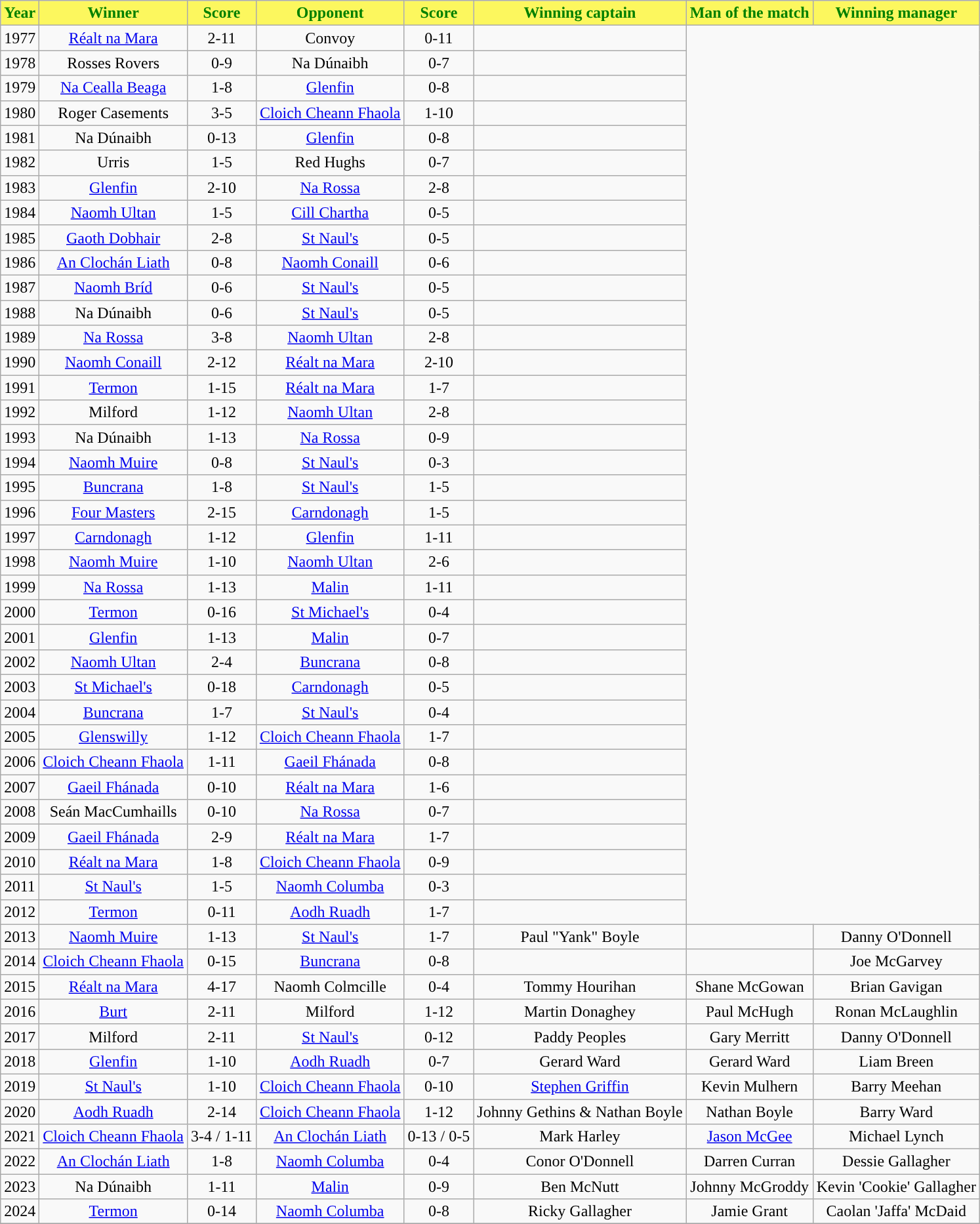<table class="wikitable" style="text-align:center;">
<tr>
<th style="background:#FCF75E;color:green;">Year</th>
<th style="background:#FCF75E;color:green;">Winner</th>
<th style="background:#FCF75E;color:green;">Score</th>
<th style="background:#FCF75E;color:green;">Opponent</th>
<th style="background:#FCF75E;color:green;">Score</th>
<th style="background:#FCF75E;color:green;">Winning captain</th>
<th style="background:#FCF75E;color:green;">Man of the match</th>
<th style="background:#FCF75E;color:green;">Winning manager</th>
</tr>
<tr>
<td>1977</td>
<td><a href='#'>Réalt na Mara</a></td>
<td>2-11</td>
<td>Convoy</td>
<td>0-11</td>
<td></td>
</tr>
<tr>
<td>1978</td>
<td>Rosses Rovers</td>
<td>0-9</td>
<td>Na Dúnaibh</td>
<td>0-7</td>
<td></td>
</tr>
<tr>
<td>1979</td>
<td><a href='#'>Na Cealla Beaga</a></td>
<td>1-8</td>
<td><a href='#'>Glenfin</a></td>
<td>0-8</td>
<td></td>
</tr>
<tr>
<td>1980</td>
<td>Roger Casements</td>
<td>3-5</td>
<td><a href='#'>Cloich Cheann Fhaola</a></td>
<td>1-10</td>
<td></td>
</tr>
<tr>
<td>1981</td>
<td>Na Dúnaibh</td>
<td>0-13</td>
<td><a href='#'>Glenfin</a></td>
<td>0-8</td>
<td></td>
</tr>
<tr>
<td>1982</td>
<td>Urris</td>
<td>1-5</td>
<td>Red Hughs</td>
<td>0-7</td>
<td></td>
</tr>
<tr>
<td>1983</td>
<td><a href='#'>Glenfin</a></td>
<td>2-10</td>
<td><a href='#'>Na Rossa</a></td>
<td>2-8</td>
<td></td>
</tr>
<tr>
<td>1984</td>
<td><a href='#'>Naomh Ultan</a></td>
<td>1-5</td>
<td><a href='#'>Cill Chartha</a></td>
<td>0-5</td>
<td></td>
</tr>
<tr>
<td>1985</td>
<td><a href='#'>Gaoth Dobhair</a></td>
<td>2-8</td>
<td><a href='#'>St Naul's</a></td>
<td>0-5</td>
<td></td>
</tr>
<tr>
<td>1986</td>
<td><a href='#'>An Clochán Liath</a></td>
<td>0-8</td>
<td><a href='#'>Naomh Conaill</a></td>
<td>0-6</td>
<td></td>
</tr>
<tr>
<td>1987</td>
<td><a href='#'>Naomh Bríd</a></td>
<td>0-6</td>
<td><a href='#'>St Naul's</a></td>
<td>0-5</td>
<td></td>
</tr>
<tr>
<td>1988</td>
<td>Na Dúnaibh</td>
<td>0-6</td>
<td><a href='#'>St Naul's</a></td>
<td>0-5</td>
<td></td>
</tr>
<tr>
<td>1989</td>
<td><a href='#'>Na Rossa</a></td>
<td>3-8</td>
<td><a href='#'>Naomh Ultan</a></td>
<td>2-8</td>
<td></td>
</tr>
<tr>
<td>1990</td>
<td><a href='#'>Naomh Conaill</a></td>
<td>2-12</td>
<td><a href='#'>Réalt na Mara</a></td>
<td>2-10</td>
<td></td>
</tr>
<tr>
<td>1991</td>
<td><a href='#'>Termon</a></td>
<td>1-15</td>
<td><a href='#'>Réalt na Mara</a></td>
<td>1-7</td>
<td></td>
</tr>
<tr>
<td>1992</td>
<td>Milford</td>
<td>1-12</td>
<td><a href='#'>Naomh Ultan</a></td>
<td>2-8</td>
<td></td>
</tr>
<tr>
<td>1993</td>
<td>Na Dúnaibh</td>
<td>1-13</td>
<td><a href='#'>Na Rossa</a></td>
<td>0-9</td>
<td></td>
</tr>
<tr>
<td>1994</td>
<td><a href='#'>Naomh Muire</a></td>
<td>0-8</td>
<td><a href='#'>St Naul's</a></td>
<td>0-3</td>
<td></td>
</tr>
<tr>
<td>1995</td>
<td><a href='#'>Buncrana</a></td>
<td>1-8</td>
<td><a href='#'>St Naul's</a></td>
<td>1-5</td>
<td></td>
</tr>
<tr>
<td>1996</td>
<td><a href='#'>Four Masters</a></td>
<td>2-15</td>
<td><a href='#'>Carndonagh</a></td>
<td>1-5</td>
<td></td>
</tr>
<tr>
<td>1997</td>
<td><a href='#'>Carndonagh</a></td>
<td>1-12</td>
<td><a href='#'>Glenfin</a></td>
<td>1-11</td>
<td></td>
</tr>
<tr>
<td>1998</td>
<td><a href='#'>Naomh Muire</a></td>
<td>1-10</td>
<td><a href='#'>Naomh Ultan</a></td>
<td>2-6</td>
<td></td>
</tr>
<tr>
<td>1999</td>
<td><a href='#'>Na Rossa</a></td>
<td>1-13</td>
<td><a href='#'>Malin</a></td>
<td>1-11</td>
<td></td>
</tr>
<tr>
<td>2000</td>
<td><a href='#'>Termon</a></td>
<td>0-16</td>
<td><a href='#'>St Michael's</a></td>
<td>0-4</td>
<td></td>
</tr>
<tr>
<td>2001</td>
<td><a href='#'>Glenfin</a></td>
<td>1-13</td>
<td><a href='#'>Malin</a></td>
<td>0-7</td>
<td></td>
</tr>
<tr>
<td>2002</td>
<td><a href='#'>Naomh Ultan</a></td>
<td>2-4</td>
<td><a href='#'>Buncrana</a></td>
<td>0-8</td>
<td></td>
</tr>
<tr>
<td>2003</td>
<td><a href='#'>St Michael's</a></td>
<td>0-18</td>
<td><a href='#'>Carndonagh</a></td>
<td>0-5</td>
<td></td>
</tr>
<tr>
<td>2004</td>
<td><a href='#'>Buncrana</a></td>
<td>1-7</td>
<td><a href='#'>St Naul's</a></td>
<td>0-4</td>
<td></td>
</tr>
<tr>
<td>2005</td>
<td><a href='#'>Glenswilly</a></td>
<td>1-12</td>
<td><a href='#'>Cloich Cheann Fhaola</a></td>
<td>1-7</td>
<td></td>
</tr>
<tr>
<td>2006</td>
<td><a href='#'>Cloich Cheann Fhaola</a></td>
<td>1-11</td>
<td><a href='#'>Gaeil Fhánada</a></td>
<td>0-8</td>
<td></td>
</tr>
<tr>
<td>2007</td>
<td><a href='#'>Gaeil Fhánada</a></td>
<td>0-10</td>
<td><a href='#'>Réalt na Mara</a></td>
<td>1-6</td>
<td></td>
</tr>
<tr>
<td>2008</td>
<td>Seán MacCumhaills</td>
<td>0-10</td>
<td><a href='#'>Na Rossa</a></td>
<td>0-7</td>
<td></td>
</tr>
<tr>
<td>2009</td>
<td><a href='#'>Gaeil Fhánada</a></td>
<td>2-9</td>
<td><a href='#'>Réalt na Mara</a></td>
<td>1-7</td>
<td></td>
</tr>
<tr>
<td>2010</td>
<td><a href='#'>Réalt na Mara</a></td>
<td>1-8</td>
<td><a href='#'>Cloich Cheann Fhaola</a></td>
<td>0-9</td>
<td></td>
</tr>
<tr>
<td>2011</td>
<td><a href='#'>St Naul's</a></td>
<td>1-5</td>
<td><a href='#'>Naomh Columba</a></td>
<td>0-3</td>
<td></td>
</tr>
<tr>
<td>2012</td>
<td><a href='#'>Termon</a></td>
<td>0-11</td>
<td><a href='#'>Aodh Ruadh</a></td>
<td>1-7</td>
<td></td>
</tr>
<tr>
<td>2013</td>
<td><a href='#'>Naomh Muire</a></td>
<td>1-13</td>
<td><a href='#'>St Naul's</a></td>
<td>1-7</td>
<td>Paul "Yank" Boyle</td>
<td></td>
<td>Danny O'Donnell</td>
</tr>
<tr>
<td>2014</td>
<td><a href='#'>Cloich Cheann Fhaola</a></td>
<td>0-15</td>
<td><a href='#'>Buncrana</a></td>
<td>0-8</td>
<td></td>
<td></td>
<td>Joe McGarvey</td>
</tr>
<tr>
<td>2015</td>
<td><a href='#'>Réalt na Mara</a></td>
<td>4-17</td>
<td>Naomh Colmcille</td>
<td>0-4</td>
<td>Tommy Hourihan</td>
<td>Shane McGowan<br></td>
<td>Brian Gavigan</td>
</tr>
<tr>
<td>2016</td>
<td><a href='#'>Burt</a></td>
<td>2-11</td>
<td>Milford</td>
<td>1-12</td>
<td>Martin Donaghey</td>
<td>Paul McHugh</td>
<td>Ronan McLaughlin</td>
</tr>
<tr>
<td>2017</td>
<td>Milford</td>
<td>2-11</td>
<td><a href='#'>St Naul's</a></td>
<td>0-12</td>
<td>Paddy Peoples</td>
<td>Gary Merritt</td>
<td>Danny O'Donnell</td>
</tr>
<tr>
<td>2018</td>
<td><a href='#'>Glenfin</a></td>
<td>1-10</td>
<td><a href='#'>Aodh Ruadh</a></td>
<td>0-7</td>
<td>Gerard Ward</td>
<td>Gerard Ward</td>
<td>Liam Breen</td>
</tr>
<tr>
<td>2019</td>
<td><a href='#'>St Naul's</a></td>
<td>1-10</td>
<td><a href='#'>Cloich Cheann Fhaola</a></td>
<td>0-10</td>
<td><a href='#'>Stephen Griffin</a></td>
<td>Kevin Mulhern</td>
<td>Barry Meehan</td>
</tr>
<tr>
<td>2020</td>
<td><a href='#'>Aodh Ruadh</a></td>
<td>2-14</td>
<td><a href='#'>Cloich Cheann Fhaola</a></td>
<td>1-12</td>
<td>Johnny Gethins & Nathan Boyle</td>
<td>Nathan Boyle</td>
<td>Barry Ward</td>
</tr>
<tr>
<td>2021</td>
<td><a href='#'>Cloich Cheann Fhaola</a></td>
<td>3-4 / 1-11</td>
<td><a href='#'>An Clochán Liath</a></td>
<td>0-13 / 0-5</td>
<td>Mark Harley</td>
<td><a href='#'>Jason McGee</a></td>
<td>Michael Lynch</td>
</tr>
<tr>
<td>2022</td>
<td><a href='#'>An Clochán Liath</a></td>
<td>1-8</td>
<td><a href='#'>Naomh Columba</a></td>
<td>0-4</td>
<td>Conor O'Donnell</td>
<td>Darren Curran</td>
<td>Dessie Gallagher</td>
</tr>
<tr>
<td>2023</td>
<td>Na Dúnaibh</td>
<td>1-11</td>
<td><a href='#'>Malin</a></td>
<td>0-9</td>
<td>Ben McNutt</td>
<td>Johnny McGroddy</td>
<td>Kevin 'Cookie' Gallagher</td>
</tr>
<tr>
<td>2024</td>
<td><a href='#'>Termon</a></td>
<td>0-14</td>
<td><a href='#'>Naomh Columba</a></td>
<td>0-8</td>
<td>Ricky Gallagher</td>
<td>Jamie Grant</td>
<td>Caolan 'Jaffa' McDaid</td>
</tr>
<tr>
</tr>
</table>
